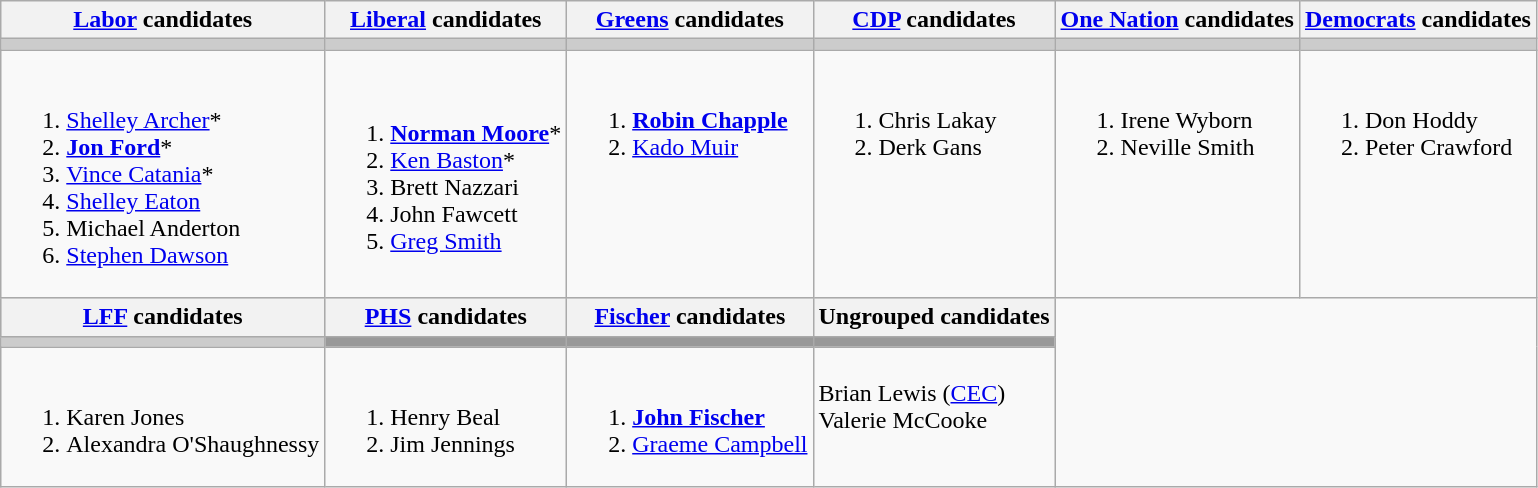<table class="wikitable">
<tr>
<th><a href='#'>Labor</a> candidates</th>
<th><a href='#'>Liberal</a> candidates</th>
<th><a href='#'>Greens</a> candidates</th>
<th><a href='#'>CDP</a> candidates</th>
<th><a href='#'>One Nation</a> candidates</th>
<th><a href='#'>Democrats</a> candidates</th>
</tr>
<tr bgcolor="#cccccc">
<td></td>
<td></td>
<td></td>
<td></td>
<td></td>
<td></td>
</tr>
<tr>
<td><br><ol><li><a href='#'>Shelley Archer</a>*</li><li><strong><a href='#'>Jon Ford</a></strong>*</li><li><a href='#'>Vince Catania</a>*</li><li><a href='#'>Shelley Eaton</a></li><li>Michael Anderton</li><li><a href='#'>Stephen Dawson</a></li></ol></td>
<td><br><ol><li><strong><a href='#'>Norman Moore</a></strong>*</li><li><a href='#'>Ken Baston</a>*</li><li>Brett Nazzari</li><li>John Fawcett</li><li><a href='#'>Greg Smith</a></li></ol></td>
<td valign=top><br><ol><li><strong><a href='#'>Robin Chapple</a></strong></li><li><a href='#'>Kado Muir</a></li></ol></td>
<td valign=top><br><ol><li>Chris Lakay</li><li>Derk Gans</li></ol></td>
<td valign=top><br><ol><li>Irene Wyborn</li><li>Neville Smith</li></ol></td>
<td valign=top><br><ol><li>Don Hoddy</li><li>Peter Crawford</li></ol></td>
</tr>
<tr bgcolor="#cccccc">
<th><a href='#'>LFF</a> candidates</th>
<th><a href='#'>PHS</a> candidates</th>
<th><a href='#'>Fischer</a> candidates</th>
<th>Ungrouped candidates</th>
</tr>
<tr bgcolor="#cccccc">
<td></td>
<td bgcolor="#999999"></td>
<td bgcolor="#999999"></td>
<td bgcolor="#999999"></td>
</tr>
<tr>
<td valign=top><br><ol><li>Karen Jones</li><li>Alexandra O'Shaughnessy</li></ol></td>
<td valign=top><br><ol><li>Henry Beal</li><li>Jim Jennings</li></ol></td>
<td valign=top><br><ol><li><strong><a href='#'>John Fischer</a></strong></li><li><a href='#'>Graeme Campbell</a></li></ol></td>
<td valign=top><br>Brian Lewis (<a href='#'>CEC</a>)<br>
Valerie McCooke</td>
</tr>
</table>
